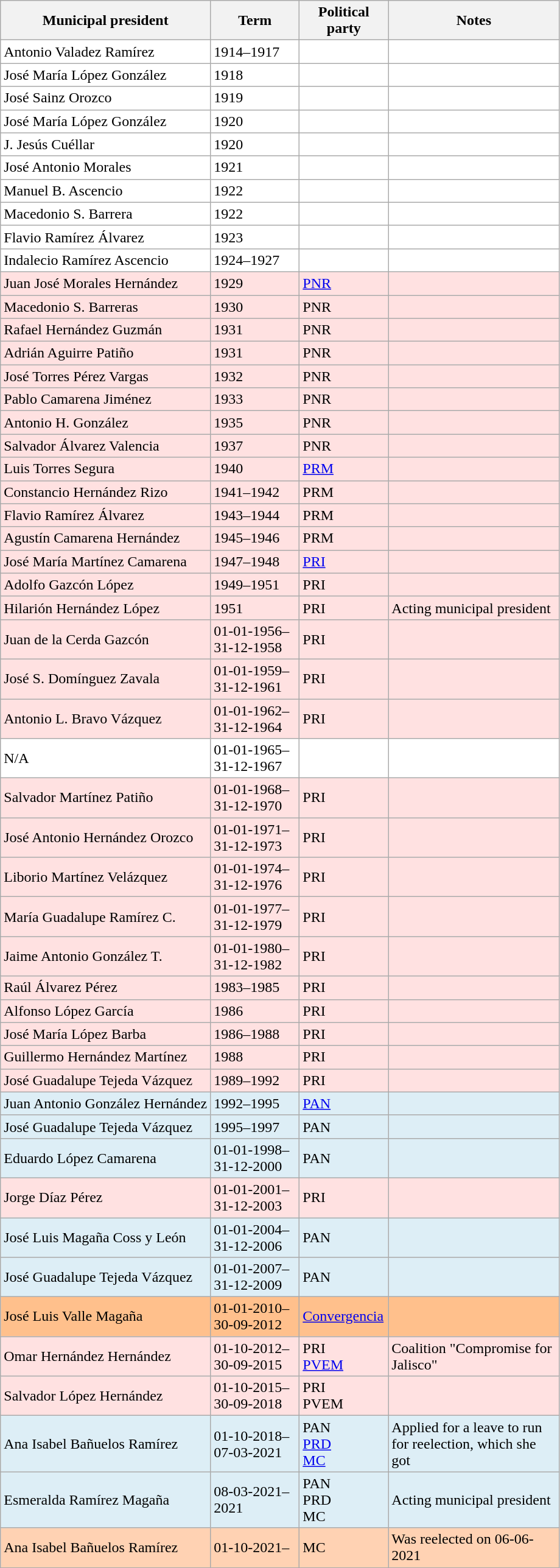<table class="wikitable">
<tr>
<th>Municipal president</th>
<th width=90px>Term</th>
<th width=90px>Political party</th>
<th width=180px>Notes</th>
</tr>
<tr style="background:#ffffff">
<td>Antonio Valadez Ramírez</td>
<td>1914–1917</td>
<td></td>
<td></td>
</tr>
<tr style="background:#ffffff">
<td>José María López González</td>
<td>1918</td>
<td></td>
<td></td>
</tr>
<tr style="background:#ffffff">
<td>José Sainz Orozco</td>
<td>1919</td>
<td></td>
<td></td>
</tr>
<tr style="background:#ffffff">
<td>José María López González</td>
<td>1920</td>
<td></td>
<td></td>
</tr>
<tr style="background:#ffffff">
<td>J. Jesús Cuéllar</td>
<td>1920</td>
<td></td>
<td></td>
</tr>
<tr style="background:#ffffff">
<td>José Antonio Morales</td>
<td>1921</td>
<td></td>
<td></td>
</tr>
<tr style="background:#ffffff">
<td>Manuel B. Ascencio</td>
<td>1922</td>
<td></td>
<td></td>
</tr>
<tr style="background:#ffffff">
<td>Macedonio S. Barrera</td>
<td>1922</td>
<td></td>
<td></td>
</tr>
<tr style="background:#ffffff">
<td>Flavio Ramírez Álvarez</td>
<td>1923</td>
<td></td>
<td></td>
</tr>
<tr style="background:#ffffff">
<td>Indalecio Ramírez Ascencio</td>
<td>1924–1927</td>
<td></td>
<td></td>
</tr>
<tr style="background:#ffe1e1">
<td>Juan José Morales Hernández</td>
<td>1929</td>
<td><a href='#'>PNR</a> </td>
<td></td>
</tr>
<tr style="background:#ffe1e1">
<td>Macedonio S. Barreras</td>
<td>1930</td>
<td>PNR </td>
<td></td>
</tr>
<tr style="background:#ffe1e1">
<td>Rafael Hernández Guzmán</td>
<td>1931</td>
<td>PNR </td>
<td></td>
</tr>
<tr style="background:#ffe1e1">
<td>Adrián Aguirre Patiño</td>
<td>1931</td>
<td>PNR </td>
<td></td>
</tr>
<tr style="background:#ffe1e1">
<td>José Torres Pérez Vargas</td>
<td>1932</td>
<td>PNR </td>
<td></td>
</tr>
<tr style="background:#ffe1e1">
<td>Pablo Camarena Jiménez</td>
<td>1933</td>
<td>PNR </td>
<td></td>
</tr>
<tr style="background:#ffe1e1">
<td>Antonio H. González</td>
<td>1935</td>
<td>PNR </td>
<td></td>
</tr>
<tr style="background:#ffe1e1">
<td>Salvador Álvarez Valencia</td>
<td>1937</td>
<td>PNR </td>
<td></td>
</tr>
<tr style="background:#ffe1e1">
<td>Luis Torres Segura</td>
<td>1940</td>
<td><a href='#'>PRM</a> </td>
<td></td>
</tr>
<tr style="background:#ffe1e1">
<td>Constancio Hernández Rizo</td>
<td>1941–1942</td>
<td>PRM </td>
<td></td>
</tr>
<tr style="background:#ffe1e1">
<td>Flavio Ramírez Álvarez</td>
<td>1943–1944</td>
<td>PRM </td>
<td></td>
</tr>
<tr style="background:#ffe1e1">
<td>Agustín Camarena Hernández</td>
<td>1945–1946</td>
<td>PRM </td>
<td></td>
</tr>
<tr style="background:#ffe1e1">
<td>José María Martínez Camarena</td>
<td>1947–1948</td>
<td><a href='#'>PRI</a> </td>
<td></td>
</tr>
<tr style="background:#ffe1e1">
<td>Adolfo Gazcón López</td>
<td>1949–1951</td>
<td>PRI </td>
<td></td>
</tr>
<tr style="background:#ffe1e1">
<td>Hilarión Hernández López</td>
<td>1951</td>
<td>PRI </td>
<td>Acting municipal president</td>
</tr>
<tr style="background:#ffe1e1">
<td>Juan de la Cerda Gazcón</td>
<td>01-01-1956–31-12-1958</td>
<td>PRI </td>
<td></td>
</tr>
<tr style="background:#ffe1e1">
<td>José S. Domínguez Zavala</td>
<td>01-01-1959–31-12-1961</td>
<td>PRI </td>
<td></td>
</tr>
<tr style="background:#ffe1e1">
<td>Antonio L. Bravo Vázquez</td>
<td>01-01-1962–31-12-1964</td>
<td>PRI </td>
<td></td>
</tr>
<tr style="background:#ffffff">
<td>N/A</td>
<td>01-01-1965–31-12-1967</td>
<td></td>
<td></td>
</tr>
<tr style="background:#ffe1e1">
<td>Salvador Martínez Patiño</td>
<td>01-01-1968–31-12-1970</td>
<td>PRI </td>
<td></td>
</tr>
<tr style="background:#ffe1e1">
<td>José Antonio Hernández Orozco</td>
<td>01-01-1971–31-12-1973</td>
<td>PRI </td>
<td></td>
</tr>
<tr style="background:#ffe1e1">
<td>Liborio Martínez Velázquez</td>
<td>01-01-1974–31-12-1976</td>
<td>PRI </td>
<td></td>
</tr>
<tr style="background:#ffe1e1">
<td>María Guadalupe Ramírez C.</td>
<td>01-01-1977–31-12-1979</td>
<td>PRI </td>
<td></td>
</tr>
<tr style="background:#ffe1e1">
<td>Jaime Antonio González T.</td>
<td>01-01-1980–31-12-1982</td>
<td>PRI </td>
<td></td>
</tr>
<tr style="background:#ffe1e1">
<td>Raúl Álvarez Pérez</td>
<td>1983–1985</td>
<td>PRI </td>
<td></td>
</tr>
<tr style="background:#ffe1e1">
<td>Alfonso López García</td>
<td>1986</td>
<td>PRI </td>
<td></td>
</tr>
<tr style="background:#ffe1e1">
<td>José María López Barba</td>
<td>1986–1988</td>
<td>PRI </td>
<td></td>
</tr>
<tr style="background:#ffe1e1">
<td>Guillermo Hernández Martínez</td>
<td>1988</td>
<td>PRI </td>
<td></td>
</tr>
<tr style="background:#ffe1e1">
<td>José Guadalupe Tejeda Vázquez</td>
<td>1989–1992</td>
<td>PRI </td>
<td></td>
</tr>
<tr style="background:#ddeef6">
<td>Juan Antonio González Hernández</td>
<td>1992–1995</td>
<td><a href='#'>PAN</a> </td>
<td></td>
</tr>
<tr style="background:#ddeef6">
<td>José Guadalupe Tejeda Vázquez</td>
<td>1995–1997</td>
<td>PAN </td>
<td></td>
</tr>
<tr style="background:#ddeef6">
<td>Eduardo López Camarena</td>
<td>01-01-1998–31-12-2000</td>
<td>PAN </td>
<td></td>
</tr>
<tr style="background:#ffe1e1">
<td>Jorge Díaz Pérez</td>
<td>01-01-2001–31-12-2003</td>
<td>PRI <br></td>
<td></td>
</tr>
<tr style="background:#ddeef6">
<td>José Luis Magaña Coss y León</td>
<td>01-01-2004–31-12-2006</td>
<td>PAN </td>
<td></td>
</tr>
<tr style="background:#ddeef6">
<td>José Guadalupe Tejeda Vázquez</td>
<td>01-01-2007–31-12-2009</td>
<td>PAN </td>
<td></td>
</tr>
<tr style="background:#ffc08c">
<td>José Luis Valle Magaña</td>
<td>01-01-2010–30-09-2012</td>
<td><a href='#'>Convergencia</a> </td>
<td></td>
</tr>
<tr style="background:#ffe1e1">
<td>Omar Hernández Hernández</td>
<td>01-10-2012–30-09-2015</td>
<td>PRI <br> <a href='#'>PVEM</a> </td>
<td>Coalition "Compromise for Jalisco"</td>
</tr>
<tr style="background:#ffe1e1">
<td>Salvador López Hernández</td>
<td>01-10-2015–30-09-2018</td>
<td>PRI <br> PVEM </td>
<td></td>
</tr>
<tr style="background:#ddeef6">
<td>Ana Isabel Bañuelos Ramírez</td>
<td>01-10-2018–07-03-2021</td>
<td>PAN <br> <a href='#'>PRD</a> <br> <a href='#'>MC</a> </td>
<td>Applied for a leave to run for reelection, which she got</td>
</tr>
<tr style="background:#ddeef6">
<td>Esmeralda Ramírez Magaña</td>
<td>08-03-2021–2021</td>
<td>PAN <br> PRD <br> MC </td>
<td>Acting municipal president</td>
</tr>
<tr style="background:#ffd2b3">
<td>Ana Isabel Bañuelos Ramírez</td>
<td>01-10-2021–</td>
<td>MC </td>
<td>Was reelected on 06-06-2021</td>
</tr>
</table>
